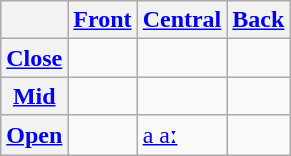<table class="wikitable">
<tr>
<th></th>
<th><a href='#'>Front</a></th>
<th><a href='#'>Central</a></th>
<th><a href='#'>Back</a></th>
</tr>
<tr>
<th><a href='#'>Close</a></th>
<td> </td>
<td></td>
<td> </td>
</tr>
<tr>
<th><a href='#'>Mid</a></th>
<td> </td>
<td></td>
<td> </td>
</tr>
<tr>
<th><a href='#'>Open</a></th>
<td></td>
<td><a href='#'>a aː</a></td>
<td></td>
</tr>
</table>
